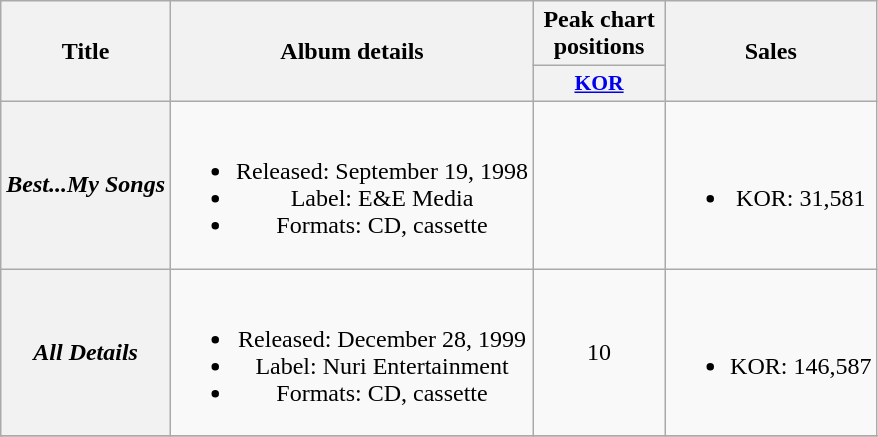<table class="wikitable plainrowheaders" style="text-align:center;">
<tr>
<th scope="col" rowspan="2">Title</th>
<th scope="col" rowspan="2">Album details</th>
<th scope="col" colspan="1" style="width:5em;">Peak chart positions</th>
<th scope="col" rowspan="2">Sales</th>
</tr>
<tr>
<th scope="col" style="width:3em;font-size:90%"><a href='#'>KOR</a><br></th>
</tr>
<tr>
<th scope="row"><em>Best...My Songs</em></th>
<td><br><ul><li>Released: September 19, 1998</li><li>Label: E&E Media</li><li>Formats: CD, cassette</li></ul></td>
<td></td>
<td><br><ul><li>KOR: 31,581</li></ul></td>
</tr>
<tr>
<th scope="row"><em>All Details</em></th>
<td><br><ul><li>Released: December 28, 1999</li><li>Label: Nuri Entertainment</li><li>Formats: CD, cassette</li></ul></td>
<td>10</td>
<td><br><ul><li>KOR: 146,587</li></ul></td>
</tr>
<tr>
</tr>
</table>
